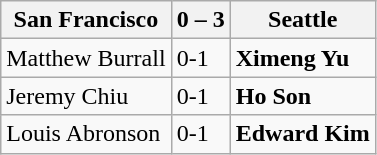<table class="wikitable">
<tr>
<th>San Francisco</th>
<th>0 – 3</th>
<th>Seattle</th>
</tr>
<tr>
<td>Matthew Burrall</td>
<td>0-1</td>
<td><strong>Ximeng Yu</strong></td>
</tr>
<tr>
<td>Jeremy Chiu</td>
<td>0-1</td>
<td><strong>Ho Son</strong></td>
</tr>
<tr>
<td>Louis Abronson</td>
<td>0-1</td>
<td><strong>Edward Kim</strong></td>
</tr>
</table>
